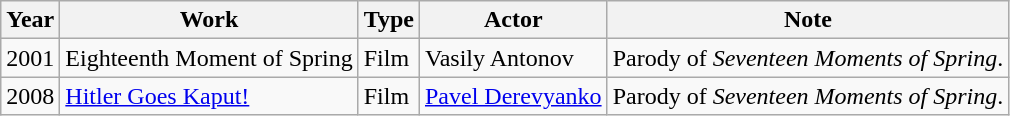<table class="wikitable sortable">
<tr>
<th>Year</th>
<th>Work</th>
<th>Type</th>
<th>Actor</th>
<th>Note</th>
</tr>
<tr>
<td>2001</td>
<td>Eighteenth Moment of Spring</td>
<td>Film</td>
<td>Vasily Antonov</td>
<td>Parody of <em>Seventeen Moments of Spring</em>.</td>
</tr>
<tr>
<td>2008</td>
<td><a href='#'>Hitler Goes Kaput!</a></td>
<td>Film</td>
<td><a href='#'>Pavel Derevyanko</a></td>
<td>Parody of <em>Seventeen Moments of Spring</em>.</td>
</tr>
</table>
